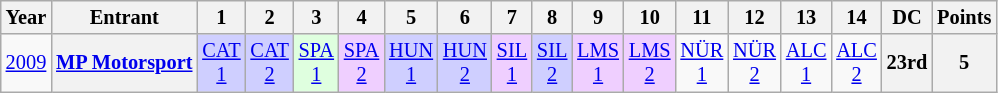<table class="wikitable" style="text-align:center; font-size:85%">
<tr>
<th>Year</th>
<th>Entrant</th>
<th>1</th>
<th>2</th>
<th>3</th>
<th>4</th>
<th>5</th>
<th>6</th>
<th>7</th>
<th>8</th>
<th>9</th>
<th>10</th>
<th>11</th>
<th>12</th>
<th>13</th>
<th>14</th>
<th>DC</th>
<th>Points</th>
</tr>
<tr>
<td><a href='#'>2009</a></td>
<th nowrap><a href='#'>MP Motorsport</a></th>
<td style="background:#cfcfff;"><a href='#'>CAT<br>1</a><br></td>
<td style="background:#cfcfff;"><a href='#'>CAT<br>2</a><br></td>
<td style="background:#dfffdf;"><a href='#'>SPA<br>1</a><br></td>
<td style="background:#efcfff;"><a href='#'>SPA<br>2</a><br></td>
<td style="background:#cfcfff;"><a href='#'>HUN<br>1</a><br></td>
<td style="background:#cfcfff;"><a href='#'>HUN<br>2</a><br></td>
<td style="background:#efcfff;"><a href='#'>SIL<br>1</a><br></td>
<td style="background:#cfcfff;"><a href='#'>SIL<br>2</a><br></td>
<td style="background:#efcfff;"><a href='#'>LMS<br>1</a><br></td>
<td style="background:#efcfff;"><a href='#'>LMS<br>2</a><br></td>
<td style="background:#;"><a href='#'>NÜR<br>1</a><br></td>
<td style="background:#;"><a href='#'>NÜR<br>2</a><br></td>
<td style="background:#;"><a href='#'>ALC<br>1</a><br></td>
<td style="background:#;"><a href='#'>ALC<br>2</a><br></td>
<th>23rd</th>
<th>5</th>
</tr>
</table>
